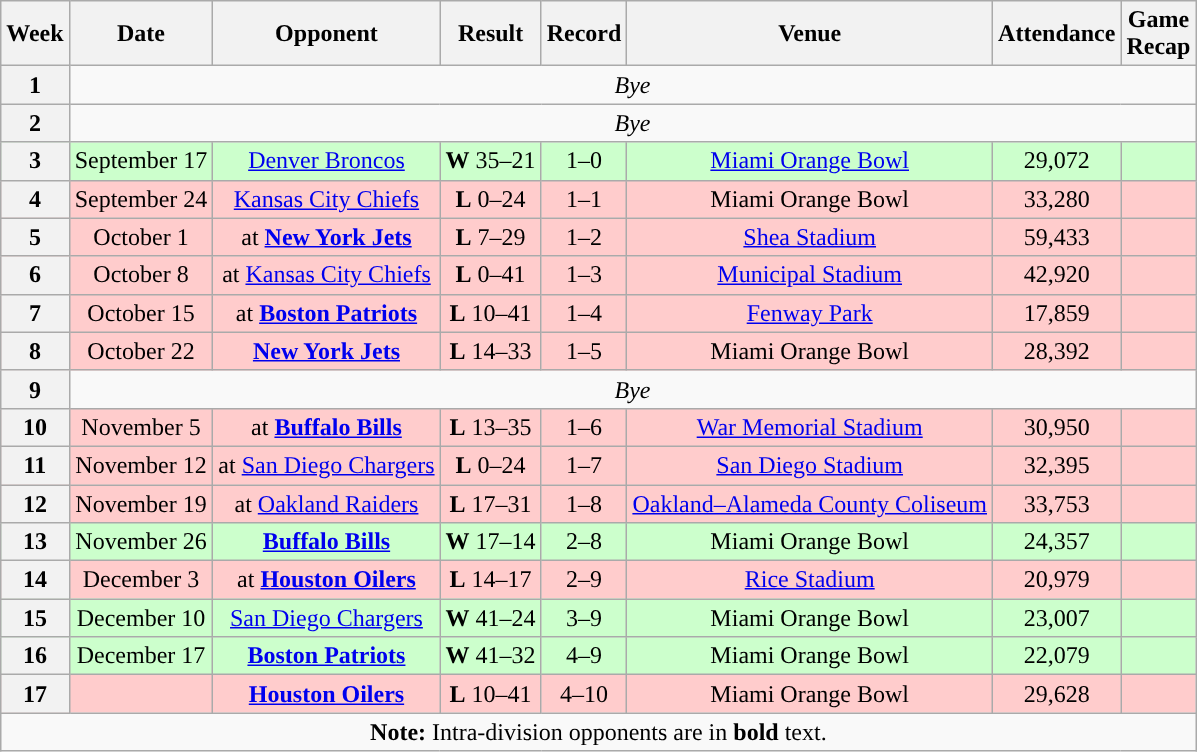<table class="wikitable" style="text-align:center">
<tr>
<th>Week</th>
<th>Date</th>
<th>Opponent</th>
<th>Result</th>
<th>Record</th>
<th>Venue</th>
<th>Attendance</th>
<th>Game<br>Recap</th>
</tr>
<tr>
<th>1</th>
<td colspan=7 align="center"><em>Bye</em></td>
</tr>
<tr>
<th>2</th>
<td colspan=7 align="center"><em>Bye</em></td>
</tr>
<tr style="background:#cfc">
<th>3</th>
<td>September 17</td>
<td><a href='#'>Denver Broncos</a></td>
<td><strong>W</strong> 35–21</td>
<td>1–0</td>
<td><a href='#'>Miami Orange Bowl</a></td>
<td>29,072</td>
<td></td>
</tr>
<tr style="background:#fcc">
<th>4</th>
<td>September 24</td>
<td><a href='#'>Kansas City Chiefs</a></td>
<td><strong>L</strong> 0–24</td>
<td>1–1</td>
<td>Miami Orange Bowl</td>
<td>33,280</td>
<td></td>
</tr>
<tr style="background:#fcc">
<th>5</th>
<td>October 1</td>
<td>at <strong><a href='#'>New York Jets</a></strong></td>
<td><strong>L</strong> 7–29</td>
<td>1–2</td>
<td><a href='#'>Shea Stadium</a></td>
<td>59,433</td>
<td></td>
</tr>
<tr style="background:#fcc">
<th>6</th>
<td>October 8</td>
<td>at <a href='#'>Kansas City Chiefs</a></td>
<td><strong>L</strong> 0–41</td>
<td>1–3</td>
<td><a href='#'>Municipal Stadium</a></td>
<td>42,920</td>
<td></td>
</tr>
<tr style="background:#fcc">
<th>7</th>
<td>October 15</td>
<td>at <strong><a href='#'>Boston Patriots</a></strong></td>
<td><strong>L</strong> 10–41</td>
<td>1–4</td>
<td><a href='#'>Fenway Park</a></td>
<td>17,859</td>
<td></td>
</tr>
<tr style="background:#fcc">
<th>8</th>
<td>October 22</td>
<td><strong><a href='#'>New York Jets</a></strong></td>
<td><strong>L</strong> 14–33</td>
<td>1–5</td>
<td>Miami Orange Bowl</td>
<td>28,392</td>
<td></td>
</tr>
<tr>
<th>9</th>
<td colspan=7 align="center"><em>Bye</em></td>
</tr>
<tr style="background:#fcc">
<th>10</th>
<td>November 5</td>
<td>at <strong><a href='#'>Buffalo Bills</a></strong></td>
<td><strong>L</strong> 13–35</td>
<td>1–6</td>
<td><a href='#'>War Memorial Stadium</a></td>
<td>30,950</td>
<td></td>
</tr>
<tr style="background:#fcc">
<th>11</th>
<td>November 12</td>
<td>at <a href='#'>San Diego Chargers</a></td>
<td><strong>L</strong> 0–24</td>
<td>1–7</td>
<td><a href='#'>San Diego Stadium</a></td>
<td>32,395</td>
<td></td>
</tr>
<tr style="background:#fcc">
<th>12</th>
<td>November 19</td>
<td>at <a href='#'>Oakland Raiders</a></td>
<td><strong>L</strong> 17–31</td>
<td>1–8</td>
<td><a href='#'>Oakland–Alameda County Coliseum</a></td>
<td>33,753</td>
<td></td>
</tr>
<tr style="background:#cfc">
<th>13</th>
<td>November 26</td>
<td><strong><a href='#'>Buffalo Bills</a></strong></td>
<td><strong>W</strong> 17–14</td>
<td>2–8</td>
<td>Miami Orange Bowl</td>
<td>24,357</td>
<td></td>
</tr>
<tr style="background:#fcc">
<th>14</th>
<td>December 3</td>
<td>at <strong><a href='#'>Houston Oilers</a></strong></td>
<td><strong>L</strong> 14–17</td>
<td>2–9</td>
<td><a href='#'>Rice Stadium</a></td>
<td>20,979</td>
<td></td>
</tr>
<tr style="background:#cfc">
<th>15</th>
<td>December 10</td>
<td><a href='#'>San Diego Chargers</a></td>
<td><strong>W</strong> 41–24</td>
<td>3–9</td>
<td>Miami Orange Bowl</td>
<td>23,007</td>
<td></td>
</tr>
<tr style="background:#cfc">
<th>16</th>
<td>December 17</td>
<td><strong><a href='#'>Boston Patriots</a></strong></td>
<td><strong>W</strong> 41–32</td>
<td>4–9</td>
<td>Miami Orange Bowl</td>
<td>22,079</td>
<td></td>
</tr>
<tr style="background:#fcc">
<th>17</th>
<td></td>
<td><strong><a href='#'>Houston Oilers</a></strong></td>
<td><strong>L</strong> 10–41</td>
<td>4–10</td>
<td>Miami Orange Bowl</td>
<td>29,628</td>
<td></td>
</tr>
<tr>
<td colspan="8"><strong>Note:</strong> Intra-division opponents are in <strong>bold</strong> text.</td>
</tr>
</table>
